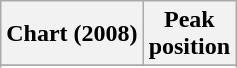<table class="wikitable">
<tr>
<th align="left">Chart (2008)</th>
<th align="center">Peak<br>position</th>
</tr>
<tr>
</tr>
<tr>
</tr>
<tr>
</tr>
</table>
